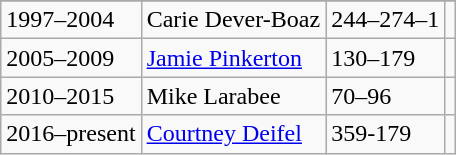<table class="wikitable">
<tr style="text-align:center;">
</tr>
<tr>
<td>1997–2004</td>
<td>Carie Dever-Boaz</td>
<td>244–274–1</td>
<td></td>
</tr>
<tr>
<td>2005–2009</td>
<td><a href='#'>Jamie Pinkerton</a></td>
<td>130–179</td>
<td></td>
</tr>
<tr>
<td>2010–2015</td>
<td>Mike Larabee</td>
<td>70–96</td>
<td></td>
</tr>
<tr>
<td>2016–present</td>
<td><a href='#'>Courtney Deifel</a></td>
<td>359-179</td>
<td></td>
</tr>
</table>
